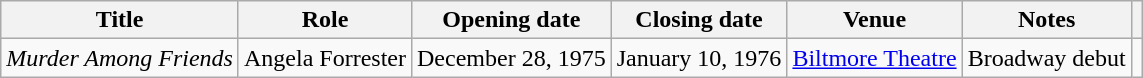<table class="wikitable sortable plainrowheaders">
<tr style="text-align:left;">
<th>Title</th>
<th>Role</th>
<th>Opening date</th>
<th>Closing date</th>
<th>Venue</th>
<th>Notes</th>
<th class="unsortable"></th>
</tr>
<tr>
<td><em>Murder Among Friends</em></td>
<td>Angela Forrester</td>
<td>December 28, 1975</td>
<td>January 10, 1976</td>
<td><a href='#'>Biltmore Theatre</a></td>
<td>Broadway debut</td>
<td style="text-align:center;"></td>
</tr>
</table>
